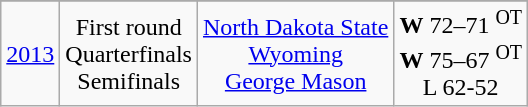<table class="wikitable" style="text-align:center">
<tr>
</tr>
<tr>
<td><a href='#'>2013</a></td>
<td>First round<br>Quarterfinals<br>Semifinals</td>
<td><a href='#'>North Dakota State</a> <br> <a href='#'>Wyoming</a> <br> <a href='#'>George Mason</a></td>
<td><strong>W</strong> 72–71 <sup>OT</sup> <br> <strong>W</strong> 75–67 <sup>OT</sup><br> L 62-52</td>
</tr>
</table>
